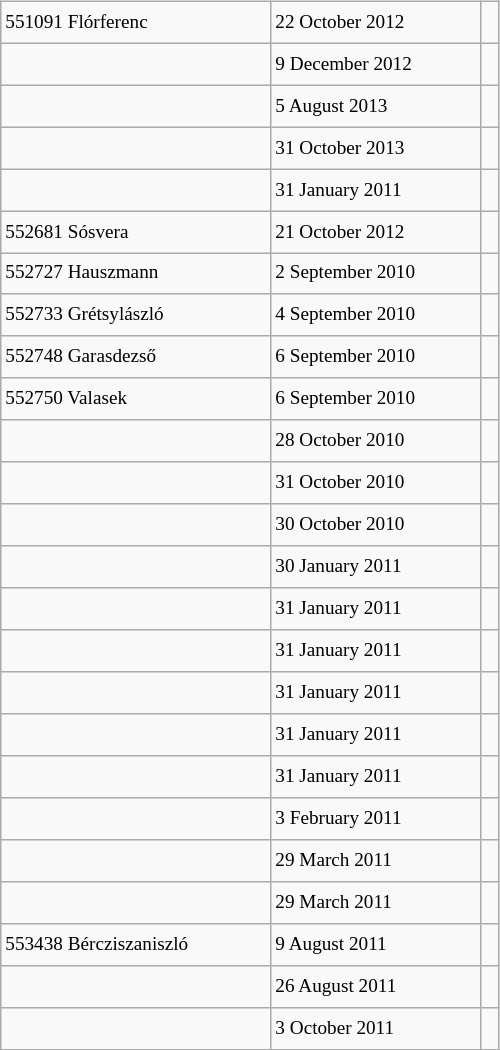<table class="wikitable" style="font-size: 80%; float: left; width: 26em; margin-right: 1em; height: 700px">
<tr>
<td>551091 Flórferenc</td>
<td>22 October 2012</td>
<td> </td>
</tr>
<tr>
<td></td>
<td>9 December 2012</td>
<td></td>
</tr>
<tr>
<td></td>
<td>5 August 2013</td>
<td></td>
</tr>
<tr>
<td></td>
<td>31 October 2013</td>
<td></td>
</tr>
<tr>
<td></td>
<td>31 January 2011</td>
<td> </td>
</tr>
<tr>
<td>552681 Sósvera</td>
<td>21 October 2012</td>
<td> </td>
</tr>
<tr>
<td>552727 Hauszmann</td>
<td>2 September 2010</td>
<td> </td>
</tr>
<tr>
<td>552733 Grétsylászló</td>
<td>4 September 2010</td>
<td> </td>
</tr>
<tr>
<td>552748 Garasdezső</td>
<td>6 September 2010</td>
<td> </td>
</tr>
<tr>
<td>552750 Valasek</td>
<td>6 September 2010</td>
<td> </td>
</tr>
<tr>
<td></td>
<td>28 October 2010</td>
<td> </td>
</tr>
<tr>
<td></td>
<td>31 October 2010</td>
<td> </td>
</tr>
<tr>
<td></td>
<td>30 October 2010</td>
<td> </td>
</tr>
<tr>
<td></td>
<td>30 January 2011</td>
<td> </td>
</tr>
<tr>
<td></td>
<td>31 January 2011</td>
<td> </td>
</tr>
<tr>
<td></td>
<td>31 January 2011</td>
<td> </td>
</tr>
<tr>
<td></td>
<td>31 January 2011</td>
<td> </td>
</tr>
<tr>
<td></td>
<td>31 January 2011</td>
<td> </td>
</tr>
<tr>
<td></td>
<td>31 January 2011</td>
<td> </td>
</tr>
<tr>
<td></td>
<td>3 February 2011</td>
<td> </td>
</tr>
<tr>
<td></td>
<td>29 March 2011</td>
<td> </td>
</tr>
<tr>
<td></td>
<td>29 March 2011</td>
<td> </td>
</tr>
<tr>
<td>553438 Bércziszaniszló</td>
<td>9 August 2011</td>
<td> </td>
</tr>
<tr>
<td></td>
<td>26 August 2011</td>
<td></td>
</tr>
<tr>
<td></td>
<td>3 October 2011</td>
<td></td>
</tr>
<tr>
</tr>
</table>
